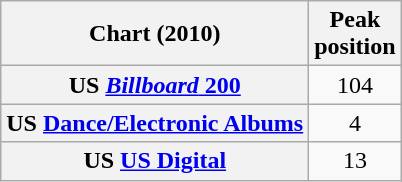<table class="wikitable sortable plainrowheaders" style="text-align:center">
<tr>
<th scope="col">Chart (2010)</th>
<th scope="col">Peak<br>position</th>
</tr>
<tr>
<th scope="row">US <a href='#'><em>Billboard</em> 200</a></th>
<td>104</td>
</tr>
<tr>
<th scope="row">US <a href='#'>Dance/Electronic Albums</a></th>
<td>4</td>
</tr>
<tr>
<th scope="row">US <a href='#'>US Digital</a></th>
<td>13</td>
</tr>
</table>
